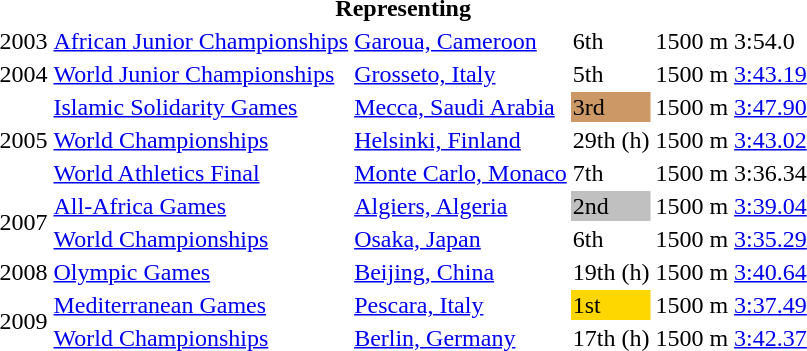<table>
<tr>
<th colspan="6">Representing </th>
</tr>
<tr>
<td>2003</td>
<td><a href='#'>African Junior Championships</a></td>
<td><a href='#'>Garoua, Cameroon</a></td>
<td>6th</td>
<td>1500 m</td>
<td>3:54.0</td>
</tr>
<tr>
<td>2004</td>
<td><a href='#'>World Junior Championships</a></td>
<td><a href='#'>Grosseto, Italy</a></td>
<td>5th</td>
<td>1500 m</td>
<td><a href='#'>3:43.19</a></td>
</tr>
<tr>
<td rowspan=3>2005</td>
<td><a href='#'>Islamic Solidarity Games</a></td>
<td><a href='#'>Mecca, Saudi Arabia</a></td>
<td bgcolor=cc9966>3rd</td>
<td>1500 m</td>
<td><a href='#'>3:47.90</a></td>
</tr>
<tr>
<td><a href='#'>World Championships</a></td>
<td><a href='#'>Helsinki, Finland</a></td>
<td>29th (h)</td>
<td>1500 m</td>
<td><a href='#'>3:43.02</a></td>
</tr>
<tr>
<td><a href='#'>World Athletics Final</a></td>
<td><a href='#'>Monte Carlo, Monaco</a></td>
<td>7th</td>
<td>1500 m</td>
<td>3:36.34</td>
</tr>
<tr>
<td rowspan=2>2007</td>
<td><a href='#'>All-Africa Games</a></td>
<td><a href='#'>Algiers, Algeria</a></td>
<td bgcolor=silver>2nd</td>
<td>1500 m</td>
<td><a href='#'>3:39.04</a></td>
</tr>
<tr>
<td><a href='#'>World Championships</a></td>
<td><a href='#'>Osaka, Japan</a></td>
<td>6th</td>
<td>1500 m</td>
<td><a href='#'>3:35.29</a></td>
</tr>
<tr>
<td>2008</td>
<td><a href='#'>Olympic Games</a></td>
<td><a href='#'>Beijing, China</a></td>
<td>19th (h)</td>
<td>1500 m</td>
<td><a href='#'>3:40.64</a></td>
</tr>
<tr>
<td rowspan=2>2009</td>
<td><a href='#'>Mediterranean Games</a></td>
<td><a href='#'>Pescara, Italy</a></td>
<td bgcolor="gold">1st</td>
<td>1500 m</td>
<td><a href='#'>3:37.49</a></td>
</tr>
<tr>
<td><a href='#'>World Championships</a></td>
<td><a href='#'>Berlin, Germany</a></td>
<td>17th (h)</td>
<td>1500 m</td>
<td><a href='#'>3:42.37</a></td>
</tr>
</table>
